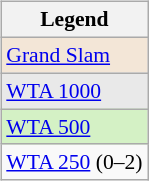<table>
<tr valign=top>
<td><br><table class=wikitable style="font-size:90%">
<tr>
<th>Legend</th>
</tr>
<tr>
<td bgcolor=f3e6d7><a href='#'>Grand Slam</a></td>
</tr>
<tr>
<td bgcolor=e9e9e9><a href='#'>WTA 1000</a></td>
</tr>
<tr>
<td style="background:#d4f1c5;"><a href='#'>WTA 500</a></td>
</tr>
<tr>
<td><a href='#'>WTA 250</a> (0–2)</td>
</tr>
</table>
</td>
</tr>
</table>
